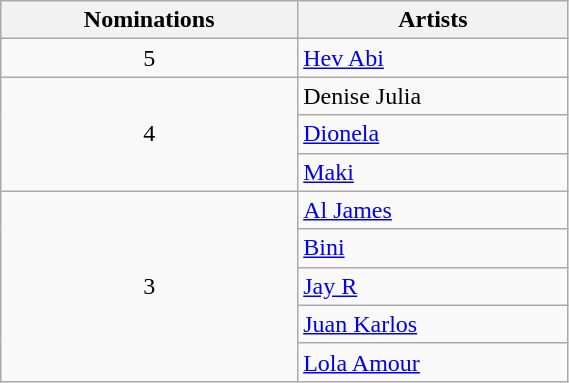<table class="wikitable"  style="width:30%;">
<tr>
<th scope="col">Nominations</th>
<th scope="col">Artists</th>
</tr>
<tr>
<td align="center">5</td>
<td><a href='#'>Hev Abi</a></td>
</tr>
<tr>
<td rowspan="3" align="center">4</td>
<td>Denise Julia</td>
</tr>
<tr>
<td><a href='#'>Dionela</a></td>
</tr>
<tr>
<td><a href='#'>Maki</a></td>
</tr>
<tr>
<td rowspan="5" align="center">3</td>
<td><a href='#'>Al James</a></td>
</tr>
<tr>
<td><a href='#'>Bini</a></td>
</tr>
<tr>
<td><a href='#'>Jay R</a></td>
</tr>
<tr>
<td><a href='#'>Juan Karlos</a></td>
</tr>
<tr>
<td><a href='#'>Lola Amour</a></td>
</tr>
</table>
